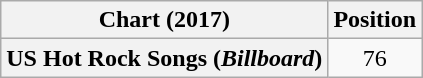<table class="wikitable sortable plainrowheaders" style="text-align:center">
<tr>
<th scope="col">Chart (2017)</th>
<th scope="col">Position</th>
</tr>
<tr>
<th scope="row">US Hot Rock Songs (<em>Billboard</em>)</th>
<td>76</td>
</tr>
</table>
